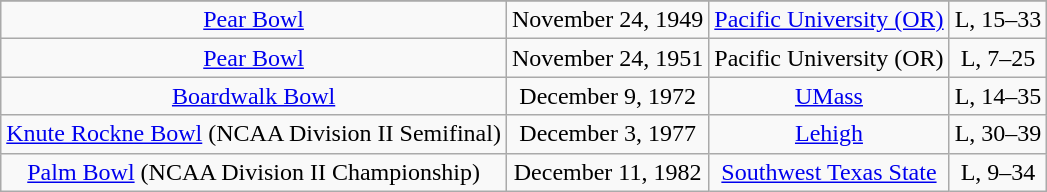<table class="wikitable" style="text-align:center;">
<tr>
</tr>
<tr>
<td><a href='#'>Pear Bowl</a></td>
<td>November 24, 1949</td>
<td><a href='#'>Pacific University (OR)</a></td>
<td>L, 15–33</td>
</tr>
<tr>
<td><a href='#'>Pear Bowl</a></td>
<td>November 24, 1951</td>
<td>Pacific University (OR)</td>
<td>L, 7–25</td>
</tr>
<tr>
<td><a href='#'>Boardwalk Bowl</a></td>
<td>December 9, 1972</td>
<td><a href='#'>UMass</a></td>
<td>L, 14–35</td>
</tr>
<tr>
<td><a href='#'>Knute Rockne Bowl</a> (NCAA Division II Semifinal)</td>
<td>December 3, 1977</td>
<td><a href='#'>Lehigh</a></td>
<td>L, 30–39</td>
</tr>
<tr>
<td><a href='#'>Palm Bowl</a> (NCAA Division II Championship)</td>
<td>December 11, 1982</td>
<td><a href='#'>Southwest Texas State</a></td>
<td>L, 9–34</td>
</tr>
</table>
